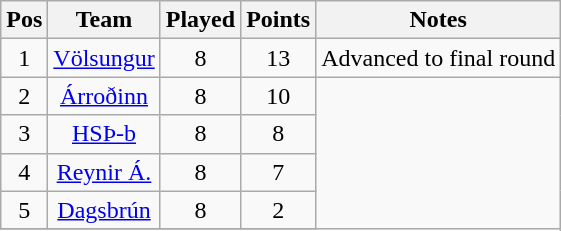<table class="wikitable" style="text-align: center;">
<tr>
<th>Pos</th>
<th>Team</th>
<th>Played</th>
<th>Points</th>
<th>Notes</th>
</tr>
<tr>
<td>1</td>
<td><a href='#'>Völsungur</a></td>
<td>8</td>
<td>13</td>
<td align="center" rowspan="1">Advanced to final round</td>
</tr>
<tr>
<td>2</td>
<td><a href='#'>Árroðinn</a></td>
<td>8</td>
<td>10</td>
</tr>
<tr>
<td>3</td>
<td><a href='#'>HSÞ-b</a></td>
<td>8</td>
<td>8</td>
</tr>
<tr>
<td>4</td>
<td><a href='#'>Reynir Á.</a></td>
<td>8</td>
<td>7</td>
</tr>
<tr>
<td>5</td>
<td><a href='#'>Dagsbrún</a></td>
<td>8</td>
<td>2</td>
</tr>
<tr>
</tr>
</table>
